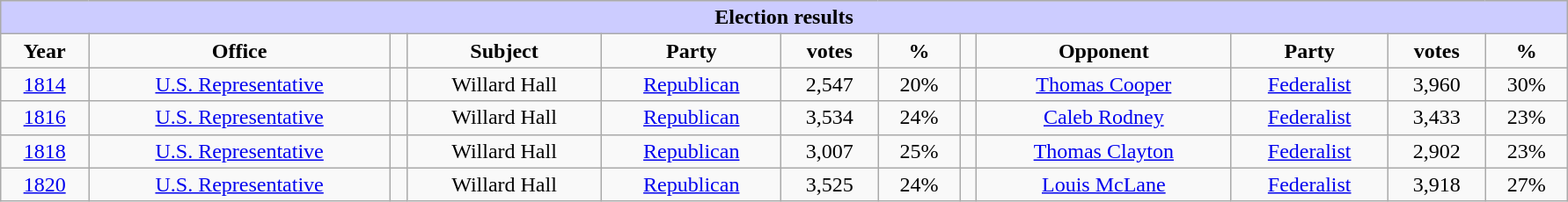<table class="wikitable"  style="text-align:center; width:94%; margin:auto;">
<tr style="background:#ccc;">
<th colspan="12" style="background:#ccf;">Election results</th>
</tr>
<tr>
<td><strong>Year</strong></td>
<td><strong>Office</strong></td>
<td></td>
<td><strong>Subject</strong></td>
<td><strong>Party</strong></td>
<td><strong>votes</strong></td>
<td><strong>%</strong></td>
<td></td>
<td><strong>Opponent</strong></td>
<td><strong>Party</strong></td>
<td><strong>votes</strong></td>
<td><strong>%</strong></td>
</tr>
<tr>
<td><a href='#'>1814</a></td>
<td><a href='#'>U.S. Representative</a></td>
<td></td>
<td>Willard Hall</td>
<td><a href='#'>Republican</a></td>
<td>2,547</td>
<td>20%</td>
<td></td>
<td><a href='#'>Thomas Cooper</a></td>
<td><a href='#'>Federalist</a></td>
<td>3,960</td>
<td>30%</td>
</tr>
<tr>
<td><a href='#'>1816</a></td>
<td><a href='#'>U.S. Representative</a></td>
<td></td>
<td>Willard Hall</td>
<td><a href='#'>Republican</a></td>
<td>3,534</td>
<td>24%</td>
<td></td>
<td><a href='#'>Caleb Rodney</a></td>
<td><a href='#'>Federalist</a></td>
<td>3,433</td>
<td>23%</td>
</tr>
<tr>
<td><a href='#'>1818</a></td>
<td><a href='#'>U.S. Representative</a></td>
<td></td>
<td>Willard Hall</td>
<td><a href='#'>Republican</a></td>
<td>3,007</td>
<td>25%</td>
<td></td>
<td><a href='#'>Thomas Clayton</a></td>
<td><a href='#'>Federalist</a></td>
<td>2,902</td>
<td>23%</td>
</tr>
<tr>
<td><a href='#'>1820</a></td>
<td><a href='#'>U.S. Representative</a></td>
<td></td>
<td>Willard Hall</td>
<td><a href='#'>Republican</a></td>
<td>3,525</td>
<td>24%</td>
<td></td>
<td><a href='#'>Louis McLane</a></td>
<td><a href='#'>Federalist</a></td>
<td>3,918</td>
<td>27%</td>
</tr>
</table>
